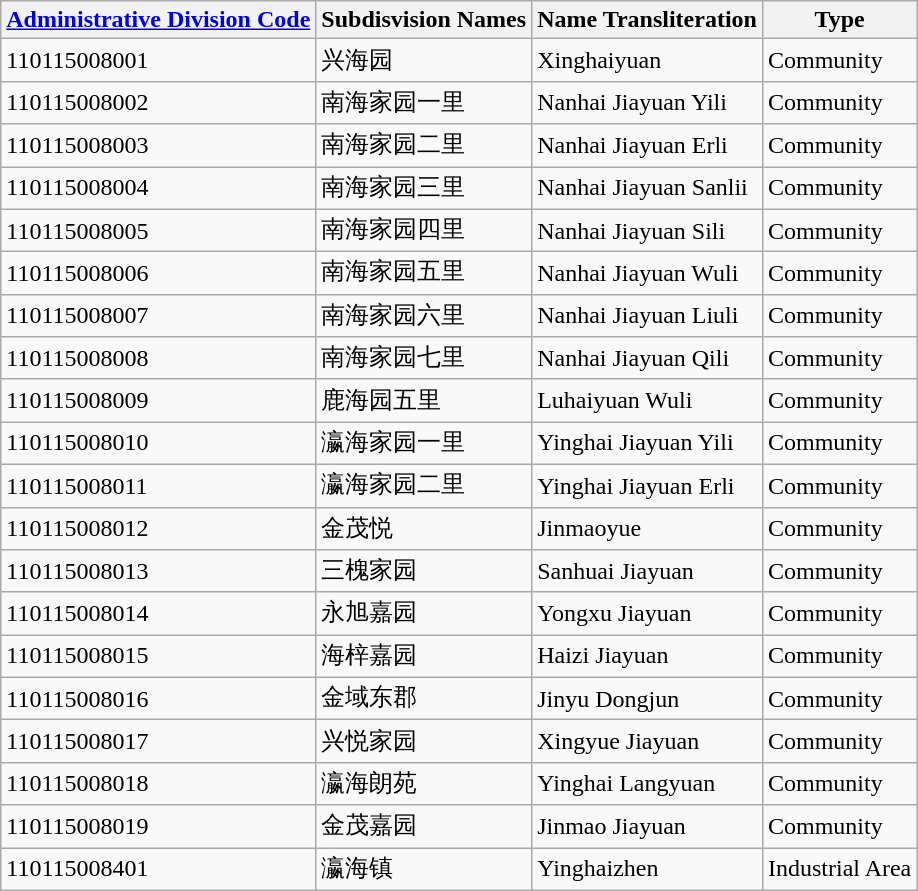<table class="wikitable sortable">
<tr>
<th><a href='#'>Administrative Division Code</a></th>
<th>Subdisvision Names</th>
<th>Name Transliteration</th>
<th>Type</th>
</tr>
<tr>
<td>110115008001</td>
<td>兴海园</td>
<td>Xinghaiyuan</td>
<td>Community</td>
</tr>
<tr>
<td>110115008002</td>
<td>南海家园一里</td>
<td>Nanhai Jiayuan Yili</td>
<td>Community</td>
</tr>
<tr>
<td>110115008003</td>
<td>南海家园二里</td>
<td>Nanhai Jiayuan Erli</td>
<td>Community</td>
</tr>
<tr>
<td>110115008004</td>
<td>南海家园三里</td>
<td>Nanhai Jiayuan Sanlii</td>
<td>Community</td>
</tr>
<tr>
<td>110115008005</td>
<td>南海家园四里</td>
<td>Nanhai Jiayuan Sili</td>
<td>Community</td>
</tr>
<tr>
<td>110115008006</td>
<td>南海家园五里</td>
<td>Nanhai Jiayuan Wuli</td>
<td>Community</td>
</tr>
<tr>
<td>110115008007</td>
<td>南海家园六里</td>
<td>Nanhai Jiayuan Liuli</td>
<td>Community</td>
</tr>
<tr>
<td>110115008008</td>
<td>南海家园七里</td>
<td>Nanhai Jiayuan Qili</td>
<td>Community</td>
</tr>
<tr>
<td>110115008009</td>
<td>鹿海园五里</td>
<td>Luhaiyuan Wuli</td>
<td>Community</td>
</tr>
<tr>
<td>110115008010</td>
<td>瀛海家园一里</td>
<td>Yinghai Jiayuan Yili</td>
<td>Community</td>
</tr>
<tr>
<td>110115008011</td>
<td>瀛海家园二里</td>
<td>Yinghai Jiayuan Erli</td>
<td>Community</td>
</tr>
<tr>
<td>110115008012</td>
<td>金茂悦</td>
<td>Jinmaoyue</td>
<td>Community</td>
</tr>
<tr>
<td>110115008013</td>
<td>三槐家园</td>
<td>Sanhuai Jiayuan</td>
<td>Community</td>
</tr>
<tr>
<td>110115008014</td>
<td>永旭嘉园</td>
<td>Yongxu Jiayuan</td>
<td>Community</td>
</tr>
<tr>
<td>110115008015</td>
<td>海梓嘉园</td>
<td>Haizi Jiayuan</td>
<td>Community</td>
</tr>
<tr>
<td>110115008016</td>
<td>金域东郡</td>
<td>Jinyu Dongjun</td>
<td>Community</td>
</tr>
<tr>
<td>110115008017</td>
<td>兴悦家园</td>
<td>Xingyue Jiayuan</td>
<td>Community</td>
</tr>
<tr>
<td>110115008018</td>
<td>瀛海朗苑</td>
<td>Yinghai Langyuan</td>
<td>Community</td>
</tr>
<tr>
<td>110115008019</td>
<td>金茂嘉园</td>
<td>Jinmao Jiayuan</td>
<td>Community</td>
</tr>
<tr>
<td>110115008401</td>
<td>瀛海镇</td>
<td>Yinghaizhen</td>
<td>Industrial Area</td>
</tr>
</table>
